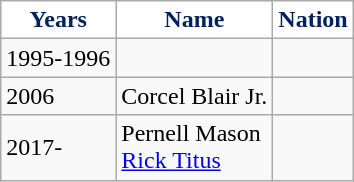<table class="wikitable sortable">
<tr>
<th style="background:white; color:#00235d;" scope="col">Years</th>
<th style="background:white; color:#00235d;" scope="col">Name</th>
<th style="background:white; color:#00235d;" scope="col">Nation</th>
</tr>
<tr>
<td>1995-1996</td>
<td></td>
<td></td>
</tr>
<tr>
<td>2006</td>
<td>Corcel Blair Jr.</td>
<td></td>
</tr>
<tr>
<td>2017-</td>
<td>Pernell Mason <br> <a href='#'>Rick Titus</a></td>
<td><br> </td>
</tr>
</table>
